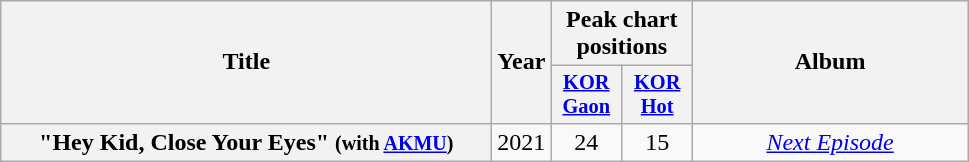<table class="wikitable plainrowheaders" style="text-align:center;">
<tr>
<th scope="col" rowspan="2" style="width:20em;">Title</th>
<th scope="col" rowspan="2" style="width:2em;">Year</th>
<th scope="col" colspan="2" style="width:3em;">Peak chart positions</th>
<th scope="col" rowspan="2" style="width:11em;">Album</th>
</tr>
<tr>
<th style="width:3em;font-size:85%;"><a href='#'>KOR<br>Gaon</a><br></th>
<th style="width:3em;font-size:85%;"><a href='#'>KOR<br>Hot</a><br></th>
</tr>
<tr>
<th scope="row">"Hey Kid, Close Your Eyes"  <small>(with <a href='#'>AKMU</a>)</small></th>
<td>2021</td>
<td>24</td>
<td>15</td>
<td><em><a href='#'>Next Episode</a></em></td>
</tr>
</table>
